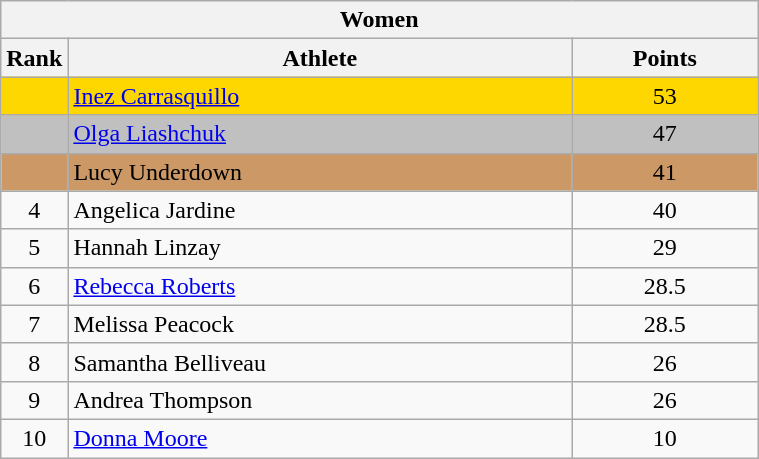<table class="wikitable" style="display: inline-table; margin-left: 50px;width: 40%;text-align:center;">
<tr>
<th colspan="3">Women</th>
</tr>
<tr>
<th scope="col" style="width: 10px;">Rank</th>
<th scope="col">Athlete</th>
<th scope="col">Points</th>
</tr>
<tr style=background:gold;">
<td></td>
<td align=left> <a href='#'>Inez Carrasquillo</a></td>
<td>53</td>
</tr>
<tr style=background:silver;">
<td></td>
<td align=left> <a href='#'>Olga Liashchuk</a></td>
<td>47</td>
</tr>
<tr style=background:#c96;">
<td></td>
<td align=left> Lucy Underdown</td>
<td>41</td>
</tr>
<tr>
<td>4</td>
<td align=left> Angelica Jardine</td>
<td>40</td>
</tr>
<tr>
<td>5</td>
<td align=left> Hannah Linzay</td>
<td>29</td>
</tr>
<tr>
<td>6</td>
<td align=left> <a href='#'>Rebecca Roberts</a></td>
<td>28.5</td>
</tr>
<tr>
<td>7</td>
<td align=left> Melissa Peacock</td>
<td>28.5</td>
</tr>
<tr>
<td>8</td>
<td align=left> Samantha Belliveau</td>
<td>26</td>
</tr>
<tr>
<td>9</td>
<td align=left> Andrea Thompson</td>
<td>26</td>
</tr>
<tr>
<td>10</td>
<td align=left> <a href='#'>Donna Moore</a></td>
<td>10</td>
</tr>
</table>
